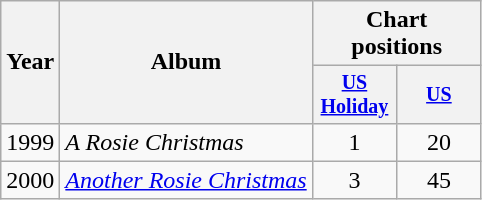<table class="wikitable">
<tr>
<th rowspan="2">Year</th>
<th rowspan="2">Album</th>
<th colspan="3">Chart positions</th>
</tr>
<tr style="font-size:smaller;">
<th width="50"><a href='#'>US Holiday</a></th>
<th width="50"><a href='#'>US</a></th>
</tr>
<tr>
<td>1999</td>
<td><em>A Rosie Christmas</em></td>
<td style="text-align:center;">1</td>
<td style="text-align:center;">20</td>
</tr>
<tr>
<td>2000</td>
<td><em><a href='#'>Another Rosie Christmas</a></em></td>
<td style="text-align:center;">3</td>
<td style="text-align:center;">45</td>
</tr>
</table>
